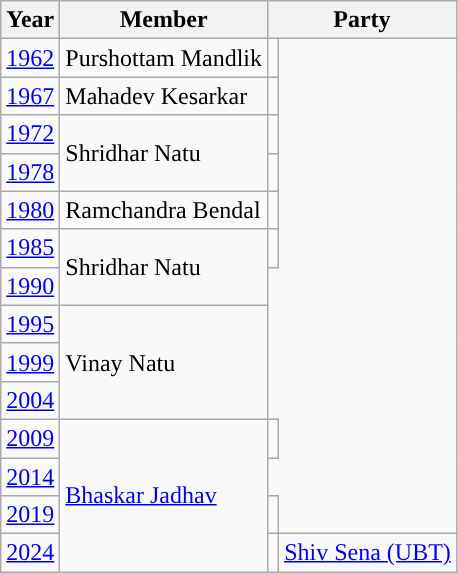<table class="wikitable">
<tr>
<th>Year</th>
<th>Member</th>
<th colspan="2">Party</th>
</tr>
<tr>
<td><a href='#'>1962</a></td>
<td>Purshottam Mandlik</td>
<td></td>
</tr>
<tr>
<td><a href='#'>1967</a></td>
<td>Mahadev Kesarkar</td>
<td></td>
</tr>
<tr>
<td><a href='#'>1972</a></td>
<td rowspan=2>Shridhar Natu</td>
<td></td>
</tr>
<tr>
<td><a href='#'>1978</a></td>
<td></td>
</tr>
<tr>
<td><a href='#'>1980</a></td>
<td>Ramchandra Bendal</td>
<td></td>
</tr>
<tr>
<td><a href='#'>1985</a></td>
<td rowspan=2>Shridhar Natu</td>
<td></td>
</tr>
<tr>
<td><a href='#'>1990</a></td>
</tr>
<tr>
<td><a href='#'>1995</a></td>
<td rowspan=3>Vinay Natu</td>
</tr>
<tr>
<td><a href='#'>1999</a></td>
</tr>
<tr>
<td><a href='#'>2004</a></td>
</tr>
<tr>
<td><a href='#'>2009</a></td>
<td rowspan=4><a href='#'>Bhaskar Jadhav</a></td>
<td></td>
</tr>
<tr>
<td><a href='#'>2014</a></td>
</tr>
<tr>
<td><a href='#'>2019</a></td>
<td></td>
</tr>
<tr>
<td><a href='#'>2024</a></td>
<td style="background-color: "></td>
<td><a href='#'>Shiv Sena (UBT)</a></td>
</tr>
</table>
